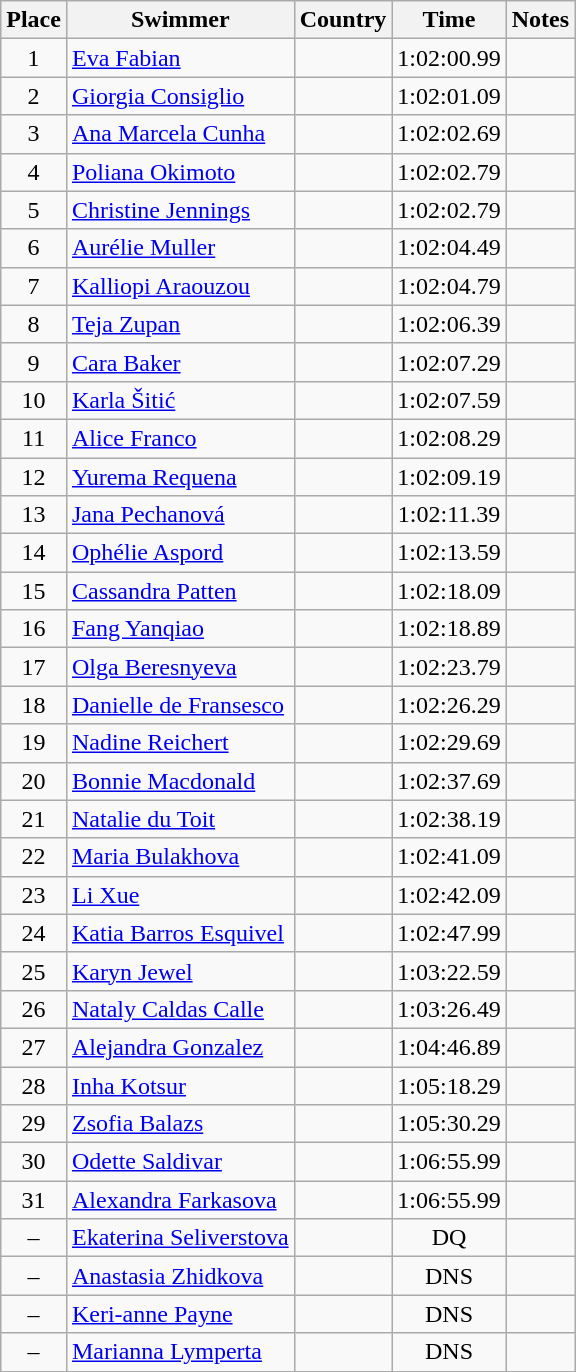<table class="wikitable" style="text-align:center">
<tr>
<th>Place</th>
<th>Swimmer</th>
<th>Country</th>
<th>Time</th>
<th>Notes</th>
</tr>
<tr>
<td>1</td>
<td align=left><a href='#'>Eva Fabian</a></td>
<td align=left></td>
<td>1:02:00.99</td>
<td></td>
</tr>
<tr>
<td>2</td>
<td align=left><a href='#'>Giorgia Consiglio</a></td>
<td align=left></td>
<td>1:02:01.09</td>
<td></td>
</tr>
<tr>
<td>3</td>
<td align=left><a href='#'>Ana Marcela Cunha</a></td>
<td align=left></td>
<td>1:02:02.69</td>
<td></td>
</tr>
<tr>
<td>4</td>
<td align=left><a href='#'>Poliana Okimoto</a></td>
<td align=left></td>
<td>1:02:02.79</td>
<td></td>
</tr>
<tr>
<td>5</td>
<td align=left><a href='#'>Christine Jennings</a></td>
<td align=left></td>
<td>1:02:02.79</td>
<td></td>
</tr>
<tr>
<td>6</td>
<td align=left><a href='#'>Aurélie Muller</a></td>
<td align=left></td>
<td>1:02:04.49</td>
<td></td>
</tr>
<tr>
<td>7</td>
<td align=left><a href='#'>Kalliopi Araouzou</a></td>
<td align=left></td>
<td>1:02:04.79</td>
<td></td>
</tr>
<tr>
<td>8</td>
<td align=left><a href='#'>Teja Zupan</a></td>
<td align=left></td>
<td>1:02:06.39</td>
<td></td>
</tr>
<tr>
<td>9</td>
<td align=left><a href='#'>Cara Baker</a></td>
<td align=left></td>
<td>1:02:07.29</td>
<td></td>
</tr>
<tr>
<td>10</td>
<td align=left><a href='#'>Karla Šitić</a></td>
<td align=left></td>
<td>1:02:07.59</td>
<td></td>
</tr>
<tr>
<td>11</td>
<td align=left><a href='#'>Alice Franco</a></td>
<td align=left></td>
<td>1:02:08.29</td>
<td></td>
</tr>
<tr>
<td>12</td>
<td align=left><a href='#'>Yurema Requena</a></td>
<td align=left></td>
<td>1:02:09.19</td>
<td></td>
</tr>
<tr>
<td>13</td>
<td align=left><a href='#'>Jana Pechanová</a></td>
<td align=left></td>
<td>1:02:11.39</td>
<td></td>
</tr>
<tr>
<td>14</td>
<td align=left><a href='#'>Ophélie Aspord</a></td>
<td align=left></td>
<td>1:02:13.59</td>
<td></td>
</tr>
<tr>
<td>15</td>
<td align=left><a href='#'>Cassandra Patten</a></td>
<td align=left></td>
<td>1:02:18.09</td>
<td></td>
</tr>
<tr>
<td>16</td>
<td align=left><a href='#'>Fang Yanqiao</a></td>
<td align=left></td>
<td>1:02:18.89</td>
<td></td>
</tr>
<tr>
<td>17</td>
<td align=left><a href='#'>Olga Beresnyeva</a></td>
<td align=left></td>
<td>1:02:23.79</td>
<td></td>
</tr>
<tr>
<td>18</td>
<td align=left><a href='#'>Danielle de Fransesco</a></td>
<td align=left></td>
<td>1:02:26.29</td>
<td></td>
</tr>
<tr>
<td>19</td>
<td align=left><a href='#'>Nadine Reichert</a></td>
<td align=left></td>
<td>1:02:29.69</td>
<td></td>
</tr>
<tr>
<td>20</td>
<td align=left><a href='#'>Bonnie Macdonald</a></td>
<td align=left></td>
<td>1:02:37.69</td>
<td></td>
</tr>
<tr>
<td>21</td>
<td align=left><a href='#'>Natalie du Toit</a></td>
<td align=left></td>
<td>1:02:38.19</td>
<td></td>
</tr>
<tr>
<td>22</td>
<td align=left><a href='#'>Maria Bulakhova</a></td>
<td align=left></td>
<td>1:02:41.09</td>
<td></td>
</tr>
<tr>
<td>23</td>
<td align=left><a href='#'>Li Xue</a></td>
<td align=left></td>
<td>1:02:42.09</td>
<td></td>
</tr>
<tr>
<td>24</td>
<td align=left><a href='#'>Katia Barros Esquivel</a></td>
<td align=left></td>
<td>1:02:47.99</td>
<td></td>
</tr>
<tr>
<td>25</td>
<td align=left><a href='#'>Karyn Jewel</a></td>
<td align=left></td>
<td>1:03:22.59</td>
<td></td>
</tr>
<tr>
<td>26</td>
<td align=left><a href='#'>Nataly Caldas Calle</a></td>
<td align=left></td>
<td>1:03:26.49</td>
<td></td>
</tr>
<tr>
<td>27</td>
<td align=left><a href='#'>Alejandra Gonzalez</a></td>
<td align=left></td>
<td>1:04:46.89</td>
<td></td>
</tr>
<tr>
<td>28</td>
<td align=left><a href='#'>Inha Kotsur</a></td>
<td align=left></td>
<td>1:05:18.29</td>
<td></td>
</tr>
<tr>
<td>29</td>
<td align=left><a href='#'>Zsofia Balazs</a></td>
<td align=left></td>
<td>1:05:30.29</td>
<td></td>
</tr>
<tr>
<td>30</td>
<td align=left><a href='#'>Odette Saldivar</a></td>
<td align=left></td>
<td>1:06:55.99</td>
<td></td>
</tr>
<tr>
<td>31</td>
<td align=left><a href='#'>Alexandra Farkasova</a></td>
<td align=left></td>
<td>1:06:55.99</td>
<td></td>
</tr>
<tr>
<td>–</td>
<td align=left><a href='#'>Ekaterina Seliverstova</a></td>
<td align=left></td>
<td>DQ</td>
<td></td>
</tr>
<tr>
<td>–</td>
<td align=left><a href='#'>Anastasia Zhidkova</a></td>
<td align=left></td>
<td>DNS</td>
<td></td>
</tr>
<tr>
<td>–</td>
<td align=left><a href='#'>Keri-anne Payne</a></td>
<td align=left></td>
<td>DNS</td>
<td></td>
</tr>
<tr>
<td>–</td>
<td align=left><a href='#'>Marianna Lymperta</a></td>
<td align=left></td>
<td>DNS</td>
<td></td>
</tr>
<tr>
</tr>
</table>
